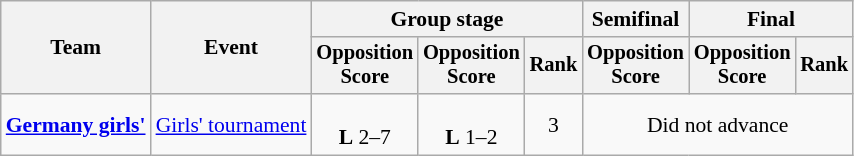<table class="wikitable" style="font-size:90%">
<tr>
<th rowspan=2>Team</th>
<th rowspan=2>Event</th>
<th colspan=3>Group stage</th>
<th>Semifinal</th>
<th colspan=2>Final</th>
</tr>
<tr style="font-size:95%">
<th>Opposition<br>Score</th>
<th>Opposition<br>Score</th>
<th>Rank</th>
<th>Opposition<br>Score</th>
<th>Opposition<br>Score</th>
<th>Rank</th>
</tr>
<tr align=center>
<td align=left><strong><a href='#'>Germany girls'</a></strong></td>
<td align=left><a href='#'>Girls' tournament</a></td>
<td><br><strong>L</strong> 2–7</td>
<td><br><strong>L</strong> 1–2</td>
<td>3</td>
<td colspan=3>Did not advance</td>
</tr>
</table>
